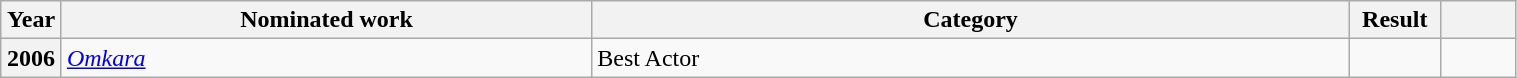<table class="wikitable plainrowheaders" style="width:80%;">
<tr>
<th scope="col" style="width:4%;">Year</th>
<th scope="col" style="width:35%;">Nominated work</th>
<th scope="col" style="width:50%;">Category</th>
<th scope="col" style="width:6%;">Result</th>
<th scope="col" style="width:6%;"></th>
</tr>
<tr>
<th scope="row">2006</th>
<td><em><a href='#'>Omkara</a></em></td>
<td>Best Actor</td>
<td></td>
<td style="text-align:center;"></td>
</tr>
</table>
